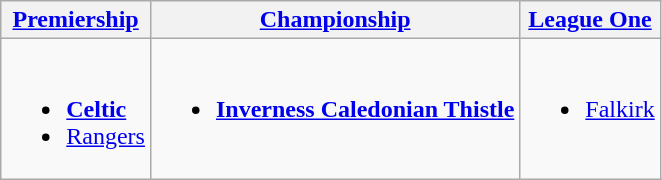<table class="wikitable">
<tr>
<th><a href='#'>Premiership</a></th>
<th><a href='#'>Championship</a></th>
<th><a href='#'>League One</a></th>
</tr>
<tr>
<td valign="top"><br><ul><li><strong><a href='#'>Celtic</a></strong></li><li><a href='#'>Rangers</a></li></ul></td>
<td valign="top"><br><ul><li><strong><a href='#'>Inverness Caledonian Thistle</a></strong></li></ul></td>
<td valign="top"><br><ul><li><a href='#'>Falkirk</a></li></ul></td>
</tr>
</table>
